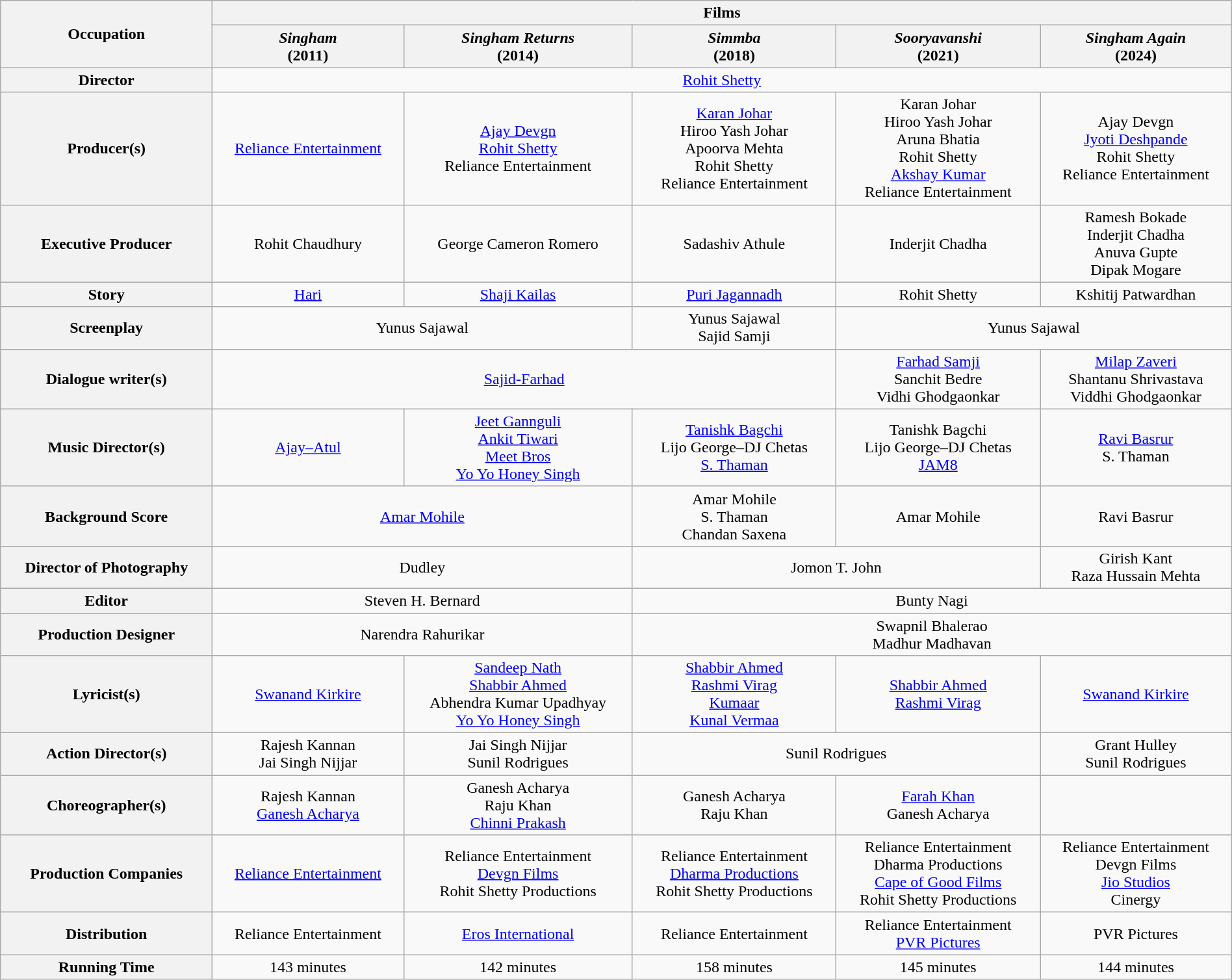<table class="wikitable" style="text-align:center;" width="100%">
<tr>
<th scope="col" rowspan="2" style="text-align:center;">Occupation</th>
<th colspan="5" scope="col" style="text-align:center:">Films</th>
</tr>
<tr>
<th><em>Singham</em> <br>(2011)</th>
<th><em>Singham Returns</em> <br>(2014)</th>
<th><em>Simmba</em> <br>(2018)</th>
<th><em>Sooryavanshi</em><br>(2021)</th>
<th><em>Singham Again</em><br>(2024)</th>
</tr>
<tr>
<th>Director</th>
<td colspan="5"><a href='#'>Rohit Shetty</a></td>
</tr>
<tr>
<th>Producer(s)</th>
<td><a href='#'>Reliance Entertainment</a></td>
<td><a href='#'>Ajay Devgn</a><br><a href='#'>Rohit Shetty</a><br>Reliance Entertainment</td>
<td><a href='#'>Karan Johar</a><br>Hiroo Yash Johar<br>Apoorva Mehta<br>Rohit Shetty<br>Reliance Entertainment</td>
<td>Karan Johar<br>Hiroo Yash Johar<br>Aruna Bhatia<br>Rohit Shetty<br><a href='#'>Akshay Kumar</a><br>Reliance Entertainment</td>
<td>Ajay Devgn<br><a href='#'>Jyoti Deshpande</a><br>Rohit Shetty<br>Reliance Entertainment</td>
</tr>
<tr>
<th>Executive Producer</th>
<td>Rohit Chaudhury</td>
<td>George Cameron Romero</td>
<td>Sadashiv Athule</td>
<td>Inderjit Chadha</td>
<td>Ramesh Bokade<br>Inderjit Chadha<br>Anuva Gupte<br>Dipak Mogare</td>
</tr>
<tr>
<th>Story</th>
<td><a href='#'>Hari</a></td>
<td><a href='#'>Shaji Kailas</a></td>
<td><a href='#'>Puri Jagannadh</a></td>
<td>Rohit Shetty</td>
<td>Kshitij Patwardhan</td>
</tr>
<tr>
<th>Screenplay</th>
<td colspan="2">Yunus Sajawal</td>
<td>Yunus Sajawal<br>Sajid Samji</td>
<td colspan="2">Yunus Sajawal</td>
</tr>
<tr>
<th>Dialogue writer(s)</th>
<td colspan="3"><a href='#'>Sajid-Farhad</a></td>
<td><a href='#'>Farhad Samji</a><br>Sanchit Bedre<br>Vidhi Ghodgaonkar</td>
<td><a href='#'>Milap Zaveri</a><br>Shantanu Shrivastava<br>Viddhi Ghodgaonkar</td>
</tr>
<tr>
<th>Music Director(s)</th>
<td><a href='#'>Ajay–Atul</a></td>
<td><a href='#'>Jeet Gannguli</a><br><a href='#'>Ankit Tiwari</a><br><a href='#'>Meet Bros</a><br><a href='#'>Yo Yo Honey Singh</a></td>
<td><a href='#'>Tanishk Bagchi</a><br>Lijo George–DJ Chetas<br><a href='#'>S. Thaman</a></td>
<td>Tanishk Bagchi<br>Lijo George–DJ Chetas<br><a href='#'>JAM8</a></td>
<td><a href='#'>Ravi Basrur</a><br>S. Thaman</td>
</tr>
<tr>
<th>Background Score</th>
<td colspan="2"><a href='#'>Amar Mohile</a></td>
<td>Amar Mohile<br>S. Thaman<br>Chandan Saxena</td>
<td>Amar Mohile</td>
<td>Ravi Basrur</td>
</tr>
<tr>
<th>Director of Photography</th>
<td colspan="2">Dudley</td>
<td colspan="2">Jomon T. John</td>
<td>Girish Kant<br>Raza Hussain Mehta</td>
</tr>
<tr>
<th>Editor</th>
<td colspan="2">Steven H. Bernard</td>
<td colspan="3">Bunty Nagi</td>
</tr>
<tr>
<th>Production Designer</th>
<td colspan="2">Narendra Rahurikar</td>
<td colspan="3">Swapnil Bhalerao<br>Madhur Madhavan</td>
</tr>
<tr>
<th>Lyricist(s)</th>
<td><a href='#'>Swanand Kirkire</a></td>
<td><a href='#'>Sandeep Nath</a><br><a href='#'>Shabbir Ahmed</a><br>Abhendra Kumar Upadhyay<br><a href='#'>Yo Yo Honey Singh</a></td>
<td><a href='#'>Shabbir Ahmed</a><br><a href='#'>Rashmi Virag</a><br><a href='#'>Kumaar</a><br><a href='#'>Kunal Vermaa</a></td>
<td><a href='#'>Shabbir Ahmed</a><br><a href='#'>Rashmi Virag</a></td>
<td><a href='#'>Swanand Kirkire</a></td>
</tr>
<tr>
<th>Action Director(s)</th>
<td>Rajesh Kannan<br>Jai Singh Nijjar</td>
<td>Jai Singh Nijjar<br>Sunil Rodrigues</td>
<td colspan="2">Sunil Rodrigues</td>
<td>Grant Hulley<br>Sunil Rodrigues</td>
</tr>
<tr>
<th>Choreographer(s)</th>
<td>Rajesh Kannan<br><a href='#'>Ganesh Acharya</a></td>
<td>Ganesh Acharya<br>Raju Khan<br><a href='#'>Chinni Prakash</a></td>
<td>Ganesh Acharya<br>Raju Khan</td>
<td><a href='#'>Farah Khan</a><br>Ganesh Acharya</td>
<td></td>
</tr>
<tr>
<th>Production Companies</th>
<td><a href='#'>Reliance Entertainment</a></td>
<td>Reliance Entertainment<br><a href='#'>Devgn Films</a><br>Rohit Shetty Productions</td>
<td>Reliance Entertainment<br><a href='#'>Dharma Productions</a><br>Rohit Shetty Productions</td>
<td>Reliance Entertainment<br>Dharma Productions<br><a href='#'>Cape of Good Films</a><br>Rohit Shetty Productions</td>
<td>Reliance Entertainment<br>Devgn Films<br><a href='#'>Jio Studios</a><br>Cinergy</td>
</tr>
<tr>
<th>Distribution</th>
<td>Reliance Entertainment</td>
<td><a href='#'>Eros International</a></td>
<td>Reliance Entertainment</td>
<td>Reliance Entertainment<br><a href='#'>PVR Pictures</a></td>
<td>PVR Pictures</td>
</tr>
<tr>
<th>Running Time</th>
<td>143 minutes</td>
<td>142 minutes</td>
<td>158 minutes</td>
<td>145 minutes</td>
<td>144 minutes</td>
</tr>
</table>
